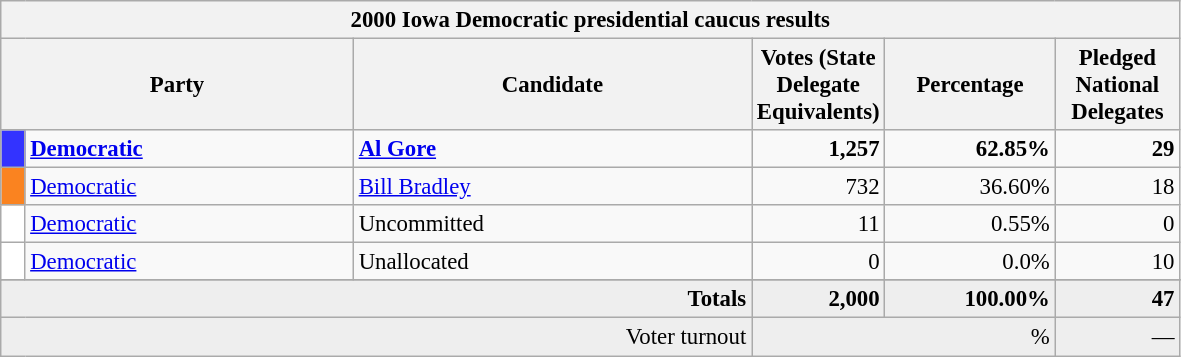<table class="wikitable" style="font-size:95%;">
<tr>
<th colspan="7">2000 Iowa Democratic presidential caucus results</th>
</tr>
<tr>
<th colspan="2" style="width: 15em">Party</th>
<th style="width: 17em">Candidate</th>
<th style="width: 5em">Votes (State Delegate Equivalents)</th>
<th style="width: 7em">Percentage</th>
<th style="width: 5em">Pledged National Delegates<br></th>
</tr>
<tr>
<th style="background-color:#3333FF; width: 3px"></th>
<td style="width: 130px"><strong><a href='#'>Democratic</a></strong></td>
<td><strong><a href='#'>Al Gore</a></strong></td>
<td align="right"><strong>1,257</strong></td>
<td align="right"><strong>62.85%</strong></td>
<td align="right"><strong>29</strong></td>
</tr>
<tr>
<th style="background-color:#FA8320; width: 3px"></th>
<td style="width: 130px"><a href='#'>Democratic</a></td>
<td><a href='#'>Bill Bradley</a></td>
<td align="right">732</td>
<td align="right">36.60%</td>
<td align="right">18</td>
</tr>
<tr>
<th style="background-color:#ffffff; width: 3px"></th>
<td style="width: 130px"><a href='#'>Democratic</a></td>
<td>Uncommitted</td>
<td align="right">11</td>
<td align="right">0.55%</td>
<td align="right">0</td>
</tr>
<tr>
<th style="background-color:#ffffff; width: 3px"></th>
<td style="width: 130px"><a href='#'>Democratic</a></td>
<td>Unallocated</td>
<td align="right">0</td>
<td align="right">0.0%</td>
<td align="right">10</td>
</tr>
<tr>
</tr>
<tr bgcolor="#EEEEEE">
<td colspan="3" align="right"><strong>Totals</strong></td>
<td align="right"><strong>2,000</strong></td>
<td align="right"><strong>100.00%</strong></td>
<td align="right"><strong>47</strong></td>
</tr>
<tr bgcolor="#EEEEEE">
<td colspan="3" align="right">Voter turnout</td>
<td colspan="2" align="right">%</td>
<td align="right">—</td>
</tr>
</table>
